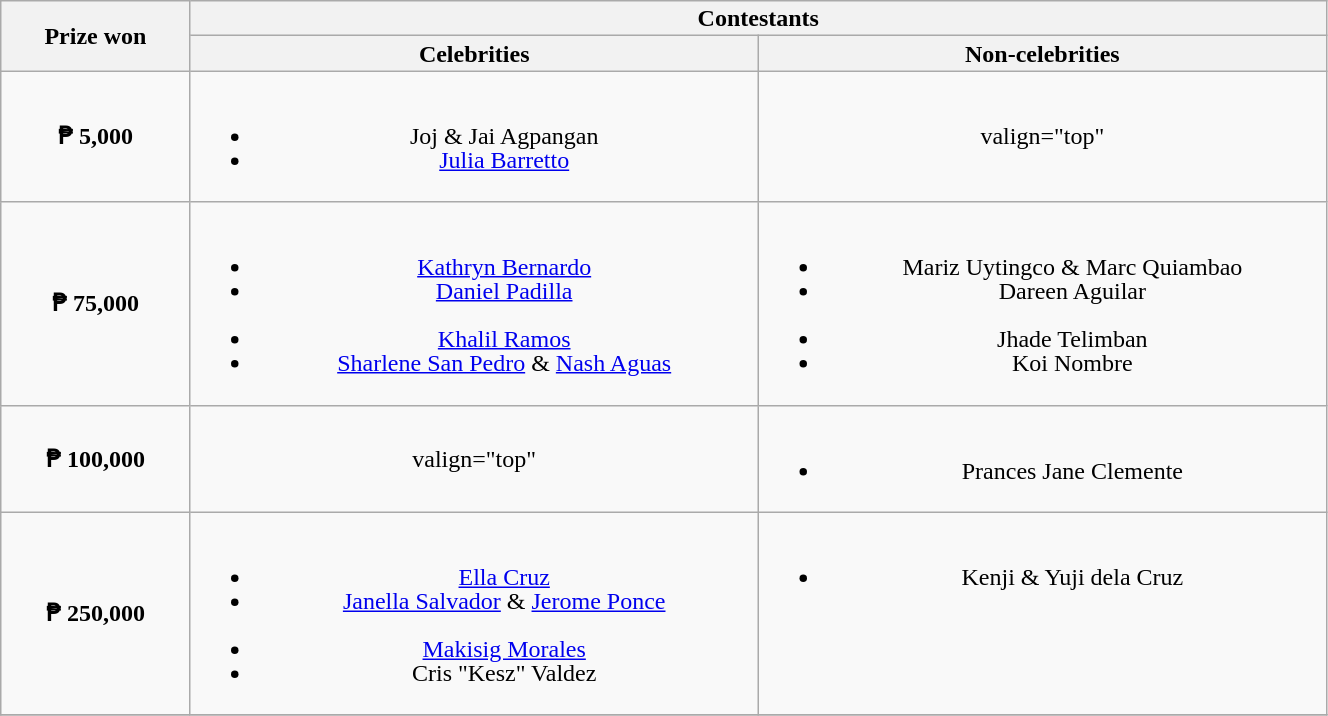<table class="wikitable" style="text-align:center; line-height:16px; font-size:100%;" width="70%">
<tr>
<th width="10%" rowspan="2">Prize won</th>
<th width="60%" colspan="2">Contestants</th>
</tr>
<tr>
<th width="30%">Celebrities</th>
<th width="30%">Non-celebrities</th>
</tr>
<tr>
<td><strong>₱ 5,000</strong></td>
<td valign="top"><br><ul><li>Joj & Jai Agpangan</li><li><a href='#'>Julia Barretto</a></li></ul></td>
<td>valign="top" </td>
</tr>
<tr>
<td><strong>₱ 75,000</strong></td>
<td valign="top"><br>
<ul><li><a href='#'>Kathryn Bernardo</a></li><li><a href='#'>Daniel Padilla</a></li></ul><ul><li><a href='#'>Khalil Ramos</a></li><li><a href='#'>Sharlene San Pedro</a> & <a href='#'>Nash Aguas</a></li></ul></td>
<td valign="top"><br>
<ul><li>Mariz Uytingco & Marc Quiambao</li><li>Dareen Aguilar</li></ul><ul><li>Jhade Telimban</li><li>Koi Nombre</li></ul></td>
</tr>
<tr>
<td><strong>₱ 100,000</strong></td>
<td>valign="top" </td>
<td valign="top"><br><ul><li>Prances Jane Clemente</li></ul></td>
</tr>
<tr>
<td><strong>₱ 250,000</strong></td>
<td valign="top"><br>
<ul><li><a href='#'>Ella Cruz</a></li><li><a href='#'>Janella Salvador</a> & <a href='#'>Jerome Ponce</a></li></ul><ul><li><a href='#'>Makisig Morales</a></li><li>Cris "Kesz" Valdez</li></ul></td>
<td valign="top"><br><ul><li>Kenji & Yuji dela Cruz</li></ul></td>
</tr>
<tr>
</tr>
</table>
